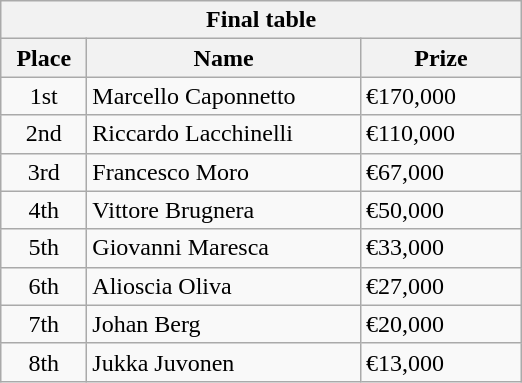<table class="wikitable">
<tr>
<th colspan="3">Final table</th>
</tr>
<tr>
<th style="width:50px;">Place</th>
<th style="width:175px;">Name</th>
<th style="width:100px;">Prize</th>
</tr>
<tr>
<td style="text-align:center;">1st</td>
<td> Marcello Caponnetto</td>
<td>€170,000</td>
</tr>
<tr>
<td style="text-align:center;">2nd</td>
<td> Riccardo Lacchinelli</td>
<td>€110,000</td>
</tr>
<tr>
<td style="text-align:center;">3rd</td>
<td> Francesco Moro</td>
<td>€67,000</td>
</tr>
<tr>
<td style="text-align:center;">4th</td>
<td> Vittore Brugnera</td>
<td>€50,000</td>
</tr>
<tr>
<td style="text-align:center;">5th</td>
<td> Giovanni Maresca</td>
<td>€33,000</td>
</tr>
<tr>
<td style="text-align:center;">6th</td>
<td> Alioscia Oliva</td>
<td>€27,000</td>
</tr>
<tr>
<td style="text-align:center;">7th</td>
<td> Johan Berg</td>
<td>€20,000</td>
</tr>
<tr>
<td style="text-align:center;">8th</td>
<td> Jukka Juvonen</td>
<td>€13,000</td>
</tr>
</table>
